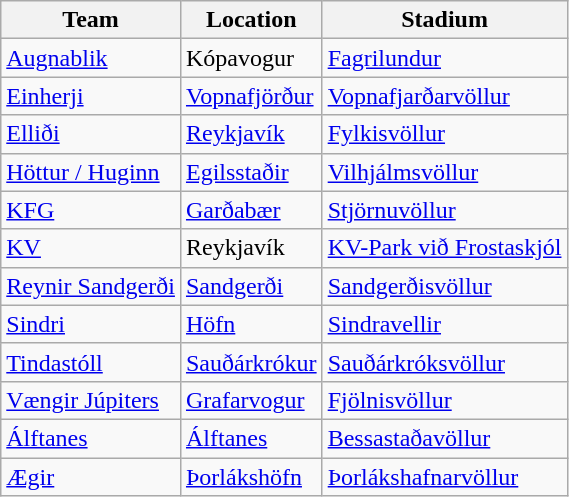<table class="wikitable sortable">
<tr>
<th>Team</th>
<th>Location</th>
<th>Stadium</th>
</tr>
<tr>
<td><a href='#'>Augnablik</a></td>
<td>Kópavogur</td>
<td><a href='#'>Fagrilundur</a></td>
</tr>
<tr>
<td><a href='#'>Einherji</a></td>
<td><a href='#'>Vopnafjörður</a></td>
<td><a href='#'>Vopnafjarðarvöllur</a></td>
</tr>
<tr>
<td><a href='#'>Elliði</a></td>
<td><a href='#'>Reykjavík</a></td>
<td><a href='#'>Fylkisvöllur</a></td>
</tr>
<tr>
<td><a href='#'>Höttur / Huginn</a></td>
<td><a href='#'>Egilsstaðir</a></td>
<td><a href='#'>Vilhjálmsvöllur</a></td>
</tr>
<tr>
<td><a href='#'>KFG</a></td>
<td><a href='#'>Garðabær</a></td>
<td><a href='#'>Stjörnuvöllur</a></td>
</tr>
<tr>
<td><a href='#'>KV</a></td>
<td>Reykjavík</td>
<td><a href='#'>KV-Park við Frostaskjól</a></td>
</tr>
<tr>
<td><a href='#'>Reynir Sandgerði</a></td>
<td><a href='#'>Sandgerði</a></td>
<td><a href='#'>Sandgerðisvöllur</a></td>
</tr>
<tr>
<td><a href='#'>Sindri</a></td>
<td><a href='#'>Höfn</a></td>
<td><a href='#'>Sindravellir</a></td>
</tr>
<tr>
<td><a href='#'>Tindastóll</a></td>
<td><a href='#'>Sauðárkrókur</a></td>
<td><a href='#'>Sauðárkróksvöllur</a></td>
</tr>
<tr>
<td><a href='#'>Vængir Júpiters</a></td>
<td><a href='#'>Grafarvogur</a></td>
<td><a href='#'>Fjölnisvöllur</a></td>
</tr>
<tr>
<td><a href='#'>Álftanes</a></td>
<td><a href='#'>Álftanes</a></td>
<td><a href='#'>Bessastaðavöllur</a></td>
</tr>
<tr>
<td><a href='#'>Ægir</a></td>
<td><a href='#'>Þorlákshöfn</a></td>
<td><a href='#'>Þorlákshafnarvöllur</a></td>
</tr>
</table>
